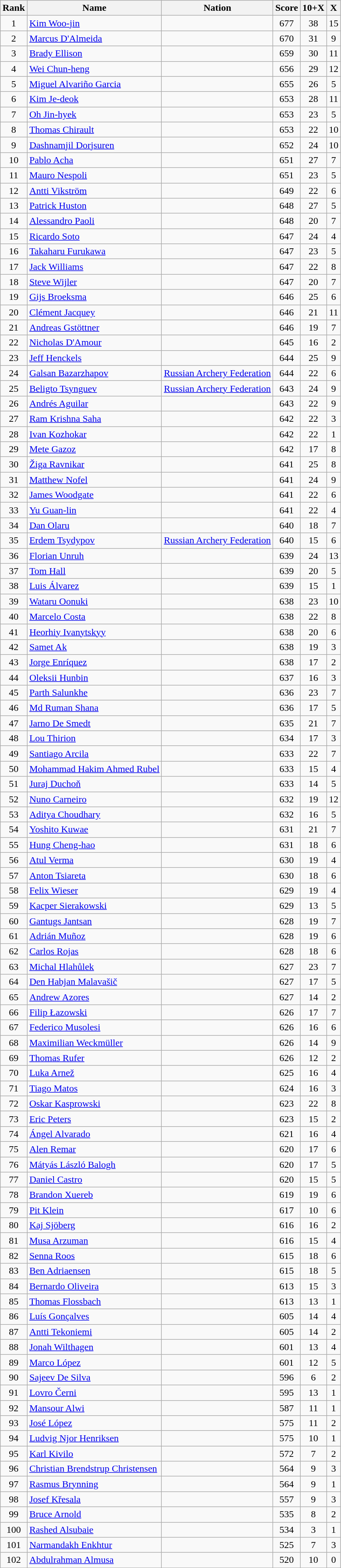<table class="wikitable sortable" style="text-align:center">
<tr>
<th>Rank</th>
<th>Name</th>
<th>Nation</th>
<th>Score</th>
<th>10+X</th>
<th>X</th>
</tr>
<tr>
<td>1</td>
<td align=left><a href='#'>Kim Woo-jin</a></td>
<td align=left></td>
<td>677</td>
<td>38</td>
<td>15</td>
</tr>
<tr>
<td>2</td>
<td align=left><a href='#'>Marcus D'Almeida</a></td>
<td align=left></td>
<td>670</td>
<td>31</td>
<td>9</td>
</tr>
<tr>
<td>3</td>
<td align=left><a href='#'>Brady Ellison</a></td>
<td align=left></td>
<td>659</td>
<td>30</td>
<td>11</td>
</tr>
<tr>
<td>4</td>
<td align=left><a href='#'>Wei Chun-heng</a></td>
<td align=left></td>
<td>656</td>
<td>29</td>
<td>12</td>
</tr>
<tr>
<td>5</td>
<td align=left><a href='#'>Miguel Alvariño Garcia</a></td>
<td align=left></td>
<td>655</td>
<td>26</td>
<td>5</td>
</tr>
<tr>
<td>6</td>
<td align=left><a href='#'>Kim Je-deok</a></td>
<td align=left></td>
<td>653</td>
<td>28</td>
<td>11</td>
</tr>
<tr>
<td>7</td>
<td align=left><a href='#'>Oh Jin-hyek</a></td>
<td align=left></td>
<td>653</td>
<td>23</td>
<td>5</td>
</tr>
<tr>
<td>8</td>
<td align=left><a href='#'>Thomas Chirault</a></td>
<td align=left></td>
<td>653</td>
<td>22</td>
<td>10</td>
</tr>
<tr>
<td>9</td>
<td align=left><a href='#'>Dashnamjil Dorjsuren</a></td>
<td align=left></td>
<td>652</td>
<td>24</td>
<td>10</td>
</tr>
<tr>
<td>10</td>
<td align=left><a href='#'>Pablo Acha</a></td>
<td align=left></td>
<td>651</td>
<td>27</td>
<td>7</td>
</tr>
<tr>
<td>11</td>
<td align=left><a href='#'>Mauro Nespoli</a></td>
<td align=left></td>
<td>651</td>
<td>23</td>
<td>5</td>
</tr>
<tr>
<td>12</td>
<td align=left><a href='#'>Antti Vikström</a></td>
<td align=left></td>
<td>649</td>
<td>22</td>
<td>6</td>
</tr>
<tr>
<td>13</td>
<td align=left><a href='#'>Patrick Huston</a></td>
<td align=left></td>
<td>648</td>
<td>27</td>
<td>5</td>
</tr>
<tr>
<td>14</td>
<td align=left><a href='#'>Alessandro Paoli</a></td>
<td align=left></td>
<td>648</td>
<td>20</td>
<td>7</td>
</tr>
<tr>
<td>15</td>
<td align=left><a href='#'>Ricardo Soto</a></td>
<td align=left></td>
<td>647</td>
<td>24</td>
<td>4</td>
</tr>
<tr>
<td>16</td>
<td align=left><a href='#'>Takaharu Furukawa</a></td>
<td align=left></td>
<td>647</td>
<td>23</td>
<td>5</td>
</tr>
<tr>
<td>17</td>
<td align=left><a href='#'>Jack Williams</a></td>
<td align=left></td>
<td>647</td>
<td>22</td>
<td>8</td>
</tr>
<tr>
<td>18</td>
<td align=left><a href='#'>Steve Wijler</a></td>
<td align=left></td>
<td>647</td>
<td>20</td>
<td>7</td>
</tr>
<tr>
<td>19</td>
<td align=left><a href='#'>Gijs Broeksma</a></td>
<td align=left></td>
<td>646</td>
<td>25</td>
<td>6</td>
</tr>
<tr>
<td>20</td>
<td align=left><a href='#'>Clément Jacquey</a></td>
<td align=left></td>
<td>646</td>
<td>21</td>
<td>11</td>
</tr>
<tr>
<td>21</td>
<td align=left><a href='#'>Andreas Gstöttner</a></td>
<td align=left></td>
<td>646</td>
<td>19</td>
<td>7</td>
</tr>
<tr>
<td>22</td>
<td align=left><a href='#'>Nicholas D'Amour</a></td>
<td align=left></td>
<td>645</td>
<td>16</td>
<td>2</td>
</tr>
<tr>
<td>23</td>
<td align=left><a href='#'>Jeff Henckels</a></td>
<td align=left></td>
<td>644</td>
<td>25</td>
<td>9</td>
</tr>
<tr>
<td>24</td>
<td align=left><a href='#'>Galsan Bazarzhapov</a></td>
<td align=left><a href='#'>Russian Archery Federation</a></td>
<td>644</td>
<td>22</td>
<td>6</td>
</tr>
<tr>
<td>25</td>
<td align=left><a href='#'>Beligto Tsynguev</a></td>
<td align=left><a href='#'>Russian Archery Federation</a></td>
<td>643</td>
<td>24</td>
<td>9</td>
</tr>
<tr>
<td>26</td>
<td align=left><a href='#'>Andrés Aguilar</a></td>
<td align=left></td>
<td>643</td>
<td>22</td>
<td>9</td>
</tr>
<tr>
<td>27</td>
<td align=left><a href='#'>Ram Krishna Saha</a></td>
<td align=left></td>
<td>642</td>
<td>22</td>
<td>3</td>
</tr>
<tr>
<td>28</td>
<td align=left><a href='#'>Ivan Kozhokar</a></td>
<td align=left></td>
<td>642</td>
<td>22</td>
<td>1</td>
</tr>
<tr>
<td>29</td>
<td align=left><a href='#'>Mete Gazoz</a></td>
<td align=left></td>
<td>642</td>
<td>17</td>
<td>8</td>
</tr>
<tr>
<td>30</td>
<td align=left><a href='#'>Žiga Ravnikar</a></td>
<td align=left></td>
<td>641</td>
<td>25</td>
<td>8</td>
</tr>
<tr>
<td>31</td>
<td align=left><a href='#'>Matthew Nofel</a></td>
<td align=left></td>
<td>641</td>
<td>24</td>
<td>9</td>
</tr>
<tr>
<td>32</td>
<td align=left><a href='#'>James Woodgate</a></td>
<td align=left></td>
<td>641</td>
<td>22</td>
<td>6</td>
</tr>
<tr>
<td>33</td>
<td align=left><a href='#'>Yu Guan-lin</a></td>
<td align=left></td>
<td>641</td>
<td>22</td>
<td>4</td>
</tr>
<tr>
<td>34</td>
<td align=left><a href='#'>Dan Olaru</a></td>
<td align=left></td>
<td>640</td>
<td>18</td>
<td>7</td>
</tr>
<tr>
<td>35</td>
<td align=left><a href='#'>Erdem Tsydypov</a></td>
<td align=left><a href='#'>Russian Archery Federation</a></td>
<td>640</td>
<td>15</td>
<td>6</td>
</tr>
<tr>
<td>36</td>
<td align=left><a href='#'>Florian Unruh</a></td>
<td align=left></td>
<td>639</td>
<td>24</td>
<td>13</td>
</tr>
<tr>
<td>37</td>
<td align=left><a href='#'>Tom Hall</a></td>
<td align=left></td>
<td>639</td>
<td>20</td>
<td>5</td>
</tr>
<tr>
<td>38</td>
<td align=left><a href='#'>Luis Álvarez</a></td>
<td align=left></td>
<td>639</td>
<td>15</td>
<td>1</td>
</tr>
<tr>
<td>39</td>
<td align=left><a href='#'>Wataru Oonuki</a></td>
<td align=left></td>
<td>638</td>
<td>23</td>
<td>10</td>
</tr>
<tr>
<td>40</td>
<td align=left><a href='#'>Marcelo Costa</a></td>
<td align=left></td>
<td>638</td>
<td>22</td>
<td>8</td>
</tr>
<tr>
<td>41</td>
<td align=left><a href='#'>Heorhiy Ivanytskyy</a></td>
<td align=left></td>
<td>638</td>
<td>20</td>
<td>6</td>
</tr>
<tr>
<td>42</td>
<td align=left><a href='#'>Samet Ak</a></td>
<td align=left></td>
<td>638</td>
<td>19</td>
<td>3</td>
</tr>
<tr>
<td>43</td>
<td align=left><a href='#'>Jorge Enríquez</a></td>
<td align=left></td>
<td>638</td>
<td>17</td>
<td>2</td>
</tr>
<tr>
<td>44</td>
<td align=left><a href='#'>Oleksii Hunbin</a></td>
<td align=left></td>
<td>637</td>
<td>16</td>
<td>3</td>
</tr>
<tr>
<td>45</td>
<td align=left><a href='#'>Parth Salunkhe</a></td>
<td align=left></td>
<td>636</td>
<td>23</td>
<td>7</td>
</tr>
<tr>
<td>46</td>
<td align=left><a href='#'>Md Ruman Shana</a></td>
<td align=left></td>
<td>636</td>
<td>17</td>
<td>5</td>
</tr>
<tr>
<td>47</td>
<td align=left><a href='#'>Jarno De Smedt</a></td>
<td align=left></td>
<td>635</td>
<td>21</td>
<td>7</td>
</tr>
<tr>
<td>48</td>
<td align=left><a href='#'>Lou Thirion</a></td>
<td align=left></td>
<td>634</td>
<td>17</td>
<td>3</td>
</tr>
<tr>
<td>49</td>
<td align=left><a href='#'>Santiago Arcila</a></td>
<td align=left></td>
<td>633</td>
<td>22</td>
<td>7</td>
</tr>
<tr>
<td>50</td>
<td align=left><a href='#'>Mohammad Hakim Ahmed Rubel</a></td>
<td align=left></td>
<td>633</td>
<td>15</td>
<td>4</td>
</tr>
<tr>
<td>51</td>
<td align=left><a href='#'>Juraj Duchoň</a></td>
<td align=left></td>
<td>633</td>
<td>14</td>
<td>5</td>
</tr>
<tr>
<td>52</td>
<td align=left><a href='#'>Nuno Carneiro</a></td>
<td align=left></td>
<td>632</td>
<td>19</td>
<td>12</td>
</tr>
<tr>
<td>53</td>
<td align=left><a href='#'>Aditya Choudhary</a></td>
<td align=left></td>
<td>632</td>
<td>16</td>
<td>5</td>
</tr>
<tr>
<td>54</td>
<td align=left><a href='#'>Yoshito Kuwae</a></td>
<td align=left></td>
<td>631</td>
<td>21</td>
<td>7</td>
</tr>
<tr>
<td>55</td>
<td align=left><a href='#'>Hung Cheng-hao</a></td>
<td align=left></td>
<td>631</td>
<td>18</td>
<td>6</td>
</tr>
<tr>
<td>56</td>
<td align=left><a href='#'>Atul Verma</a></td>
<td align=left></td>
<td>630</td>
<td>19</td>
<td>4</td>
</tr>
<tr>
<td>57</td>
<td align=left><a href='#'>Anton Tsiareta</a></td>
<td align=left></td>
<td>630</td>
<td>18</td>
<td>6</td>
</tr>
<tr>
<td>58</td>
<td align=left><a href='#'>Felix Wieser</a></td>
<td align=left></td>
<td>629</td>
<td>19</td>
<td>4</td>
</tr>
<tr>
<td>59</td>
<td align=left><a href='#'>Kacper Sierakowski</a></td>
<td align=left></td>
<td>629</td>
<td>13</td>
<td>5</td>
</tr>
<tr>
<td>60</td>
<td align=left><a href='#'>Gantugs Jantsan</a></td>
<td align=left></td>
<td>628</td>
<td>19</td>
<td>7</td>
</tr>
<tr>
<td>61</td>
<td align=left><a href='#'>Adrián Muñoz</a></td>
<td align=left></td>
<td>628</td>
<td>19</td>
<td>6</td>
</tr>
<tr>
<td>62</td>
<td align=left><a href='#'>Carlos Rojas</a></td>
<td align=left></td>
<td>628</td>
<td>18</td>
<td>6</td>
</tr>
<tr>
<td>63</td>
<td align=left><a href='#'>Michal Hlahůlek</a></td>
<td align=left></td>
<td>627</td>
<td>23</td>
<td>7</td>
</tr>
<tr>
<td>64</td>
<td align=left><a href='#'>Den Habjan Malavašič</a></td>
<td align=left></td>
<td>627</td>
<td>17</td>
<td>5</td>
</tr>
<tr>
<td>65</td>
<td align=left><a href='#'>Andrew Azores</a></td>
<td align=left></td>
<td>627</td>
<td>14</td>
<td>2</td>
</tr>
<tr>
<td>66</td>
<td align=left><a href='#'>Filip Łazowski</a></td>
<td align=left></td>
<td>626</td>
<td>17</td>
<td>7</td>
</tr>
<tr>
<td>67</td>
<td align=left><a href='#'>Federico Musolesi</a></td>
<td align=left></td>
<td>626</td>
<td>16</td>
<td>6</td>
</tr>
<tr>
<td>68</td>
<td align=left><a href='#'>Maximilian Weckmüller</a></td>
<td align=left></td>
<td>626</td>
<td>14</td>
<td>9</td>
</tr>
<tr>
<td>69</td>
<td align=left><a href='#'>Thomas Rufer</a></td>
<td align=left></td>
<td>626</td>
<td>12</td>
<td>2</td>
</tr>
<tr>
<td>70</td>
<td align=left><a href='#'>Luka Arnež</a></td>
<td align=left></td>
<td>625</td>
<td>16</td>
<td>4</td>
</tr>
<tr>
<td>71</td>
<td align=left><a href='#'>Tiago Matos</a></td>
<td align=left></td>
<td>624</td>
<td>16</td>
<td>3</td>
</tr>
<tr>
<td>72</td>
<td align=left><a href='#'>Oskar Kasprowski</a></td>
<td align=left></td>
<td>623</td>
<td>22</td>
<td>8</td>
</tr>
<tr>
<td>73</td>
<td align=left><a href='#'>Eric Peters</a></td>
<td align=left></td>
<td>623</td>
<td>15</td>
<td>2</td>
</tr>
<tr>
<td>74</td>
<td align=left><a href='#'>Ángel Alvarado</a></td>
<td align=left></td>
<td>621</td>
<td>16</td>
<td>4</td>
</tr>
<tr>
<td>75</td>
<td align=left><a href='#'>Alen Remar</a></td>
<td align=left></td>
<td>620</td>
<td>17</td>
<td>6</td>
</tr>
<tr>
<td>76</td>
<td align=left><a href='#'>Mátyás László Balogh</a></td>
<td align=left></td>
<td>620</td>
<td>17</td>
<td>5</td>
</tr>
<tr>
<td>77</td>
<td align=left><a href='#'>Daniel Castro</a></td>
<td align=left></td>
<td>620</td>
<td>15</td>
<td>5</td>
</tr>
<tr>
<td>78</td>
<td align=left><a href='#'>Brandon Xuereb</a></td>
<td align=left></td>
<td>619</td>
<td>19</td>
<td>6</td>
</tr>
<tr>
<td>79</td>
<td align=left><a href='#'>Pit Klein</a></td>
<td align=left></td>
<td>617</td>
<td>10</td>
<td>6</td>
</tr>
<tr>
<td>80</td>
<td align=left><a href='#'>Kaj Sjöberg</a></td>
<td align=left></td>
<td>616</td>
<td>16</td>
<td>2</td>
</tr>
<tr>
<td>81</td>
<td align=left><a href='#'>Musa Arzuman</a></td>
<td align=left></td>
<td>616</td>
<td>15</td>
<td>4</td>
</tr>
<tr>
<td>82</td>
<td align=left><a href='#'>Senna Roos</a></td>
<td align=left></td>
<td>615</td>
<td>18</td>
<td>6</td>
</tr>
<tr>
<td>83</td>
<td align=left><a href='#'>Ben Adriaensen</a></td>
<td align=left></td>
<td>615</td>
<td>18</td>
<td>5</td>
</tr>
<tr>
<td>84</td>
<td align=left><a href='#'>Bernardo Oliveira</a></td>
<td align=left></td>
<td>613</td>
<td>15</td>
<td>3</td>
</tr>
<tr>
<td>85</td>
<td align=left><a href='#'>Thomas Flossbach</a></td>
<td align=left></td>
<td>613</td>
<td>13</td>
<td>1</td>
</tr>
<tr>
<td>86</td>
<td align=left><a href='#'>Luís Gonçalves</a></td>
<td align=left></td>
<td>605</td>
<td>14</td>
<td>4</td>
</tr>
<tr>
<td>87</td>
<td align=left><a href='#'>Antti Tekoniemi</a></td>
<td align=left></td>
<td>605</td>
<td>14</td>
<td>2</td>
</tr>
<tr>
<td>88</td>
<td align=left><a href='#'>Jonah Wilthagen</a></td>
<td align=left></td>
<td>601</td>
<td>13</td>
<td>4</td>
</tr>
<tr>
<td>89</td>
<td align=left><a href='#'>Marco López</a></td>
<td align=left></td>
<td>601</td>
<td>12</td>
<td>5</td>
</tr>
<tr>
<td>90</td>
<td align=left><a href='#'>Sajeev De Silva</a></td>
<td align=left></td>
<td>596</td>
<td>6</td>
<td>2</td>
</tr>
<tr>
<td>91</td>
<td align=left><a href='#'>Lovro Černi</a></td>
<td align=left></td>
<td>595</td>
<td>13</td>
<td>1</td>
</tr>
<tr>
<td>92</td>
<td align=left><a href='#'>Mansour Alwi</a></td>
<td align=left></td>
<td>587</td>
<td>11</td>
<td>1</td>
</tr>
<tr>
<td>93</td>
<td align=left><a href='#'>José López</a></td>
<td align=left></td>
<td>575</td>
<td>11</td>
<td>2</td>
</tr>
<tr>
<td>94</td>
<td align=left><a href='#'>Ludvig Njor Henriksen</a></td>
<td align=left></td>
<td>575</td>
<td>10</td>
<td>1</td>
</tr>
<tr>
<td>95</td>
<td align=left><a href='#'>Karl Kivilo</a></td>
<td align=left></td>
<td>572</td>
<td>7</td>
<td>2</td>
</tr>
<tr>
<td>96</td>
<td align=left><a href='#'>Christian Brendstrup Christensen</a></td>
<td align=left></td>
<td>564</td>
<td>9</td>
<td>3</td>
</tr>
<tr>
<td>97</td>
<td align=left><a href='#'>Rasmus Brynning</a></td>
<td align=left></td>
<td>564</td>
<td>9</td>
<td>1</td>
</tr>
<tr>
<td>98</td>
<td align=left><a href='#'>Josef Křesala</a></td>
<td align=left></td>
<td>557</td>
<td>9</td>
<td>3</td>
</tr>
<tr>
<td>99</td>
<td align=left><a href='#'>Bruce Arnold</a></td>
<td align=left></td>
<td>535</td>
<td>8</td>
<td>2</td>
</tr>
<tr>
<td>100</td>
<td align=left><a href='#'>Rashed Alsubaie</a></td>
<td align=left></td>
<td>534</td>
<td>3</td>
<td>1</td>
</tr>
<tr>
<td>101</td>
<td align=left><a href='#'>Narmandakh Enkhtur</a></td>
<td align=left></td>
<td>525</td>
<td>7</td>
<td>3</td>
</tr>
<tr>
<td>102</td>
<td align=left><a href='#'>Abdulrahman Almusa</a></td>
<td align=left></td>
<td>520</td>
<td>10</td>
<td>0</td>
</tr>
<tr>
</tr>
</table>
